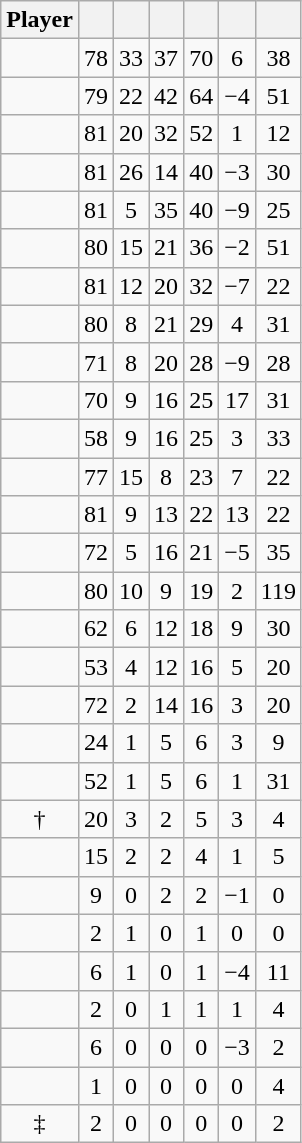<table class="wikitable sortable" style="text-align:center;">
<tr>
<th>Player</th>
<th></th>
<th></th>
<th></th>
<th></th>
<th data-sort-type="number"></th>
<th></th>
</tr>
<tr>
<td></td>
<td>78</td>
<td>33</td>
<td>37</td>
<td>70</td>
<td>6</td>
<td>38</td>
</tr>
<tr>
<td></td>
<td>79</td>
<td>22</td>
<td>42</td>
<td>64</td>
<td>−4</td>
<td>51</td>
</tr>
<tr>
<td></td>
<td>81</td>
<td>20</td>
<td>32</td>
<td>52</td>
<td>1</td>
<td>12</td>
</tr>
<tr>
<td></td>
<td>81</td>
<td>26</td>
<td>14</td>
<td>40</td>
<td>−3</td>
<td>30</td>
</tr>
<tr>
<td></td>
<td>81</td>
<td>5</td>
<td>35</td>
<td>40</td>
<td>−9</td>
<td>25</td>
</tr>
<tr>
<td></td>
<td>80</td>
<td>15</td>
<td>21</td>
<td>36</td>
<td>−2</td>
<td>51</td>
</tr>
<tr>
<td></td>
<td>81</td>
<td>12</td>
<td>20</td>
<td>32</td>
<td>−7</td>
<td>22</td>
</tr>
<tr>
<td></td>
<td>80</td>
<td>8</td>
<td>21</td>
<td>29</td>
<td>4</td>
<td>31</td>
</tr>
<tr>
<td></td>
<td>71</td>
<td>8</td>
<td>20</td>
<td>28</td>
<td>−9</td>
<td>28</td>
</tr>
<tr>
<td></td>
<td>70</td>
<td>9</td>
<td>16</td>
<td>25</td>
<td>17</td>
<td>31</td>
</tr>
<tr>
<td></td>
<td>58</td>
<td>9</td>
<td>16</td>
<td>25</td>
<td>3</td>
<td>33</td>
</tr>
<tr>
<td></td>
<td>77</td>
<td>15</td>
<td>8</td>
<td>23</td>
<td>7</td>
<td>22</td>
</tr>
<tr>
<td></td>
<td>81</td>
<td>9</td>
<td>13</td>
<td>22</td>
<td>13</td>
<td>22</td>
</tr>
<tr>
<td></td>
<td>72</td>
<td>5</td>
<td>16</td>
<td>21</td>
<td>−5</td>
<td>35</td>
</tr>
<tr>
<td></td>
<td>80</td>
<td>10</td>
<td>9</td>
<td>19</td>
<td>2</td>
<td>119</td>
</tr>
<tr>
<td></td>
<td>62</td>
<td>6</td>
<td>12</td>
<td>18</td>
<td>9</td>
<td>30</td>
</tr>
<tr>
<td></td>
<td>53</td>
<td>4</td>
<td>12</td>
<td>16</td>
<td>5</td>
<td>20</td>
</tr>
<tr>
<td></td>
<td>72</td>
<td>2</td>
<td>14</td>
<td>16</td>
<td>3</td>
<td>20</td>
</tr>
<tr>
<td></td>
<td>24</td>
<td>1</td>
<td>5</td>
<td>6</td>
<td>3</td>
<td>9</td>
</tr>
<tr>
<td></td>
<td>52</td>
<td>1</td>
<td>5</td>
<td>6</td>
<td>1</td>
<td>31</td>
</tr>
<tr>
<td>†</td>
<td>20</td>
<td>3</td>
<td>2</td>
<td>5</td>
<td>3</td>
<td>4</td>
</tr>
<tr>
<td></td>
<td>15</td>
<td>2</td>
<td>2</td>
<td>4</td>
<td>1</td>
<td>5</td>
</tr>
<tr>
<td></td>
<td>9</td>
<td>0</td>
<td>2</td>
<td>2</td>
<td>−1</td>
<td>0</td>
</tr>
<tr>
<td></td>
<td>2</td>
<td>1</td>
<td>0</td>
<td>1</td>
<td>0</td>
<td>0</td>
</tr>
<tr>
<td></td>
<td>6</td>
<td>1</td>
<td>0</td>
<td>1</td>
<td>−4</td>
<td>11</td>
</tr>
<tr>
<td></td>
<td>2</td>
<td>0</td>
<td>1</td>
<td>1</td>
<td>1</td>
<td>4</td>
</tr>
<tr>
<td></td>
<td>6</td>
<td>0</td>
<td>0</td>
<td>0</td>
<td>−3</td>
<td>2</td>
</tr>
<tr>
<td></td>
<td>1</td>
<td>0</td>
<td>0</td>
<td>0</td>
<td>0</td>
<td>4</td>
</tr>
<tr>
<td>‡</td>
<td>2</td>
<td>0</td>
<td>0</td>
<td>0</td>
<td>0</td>
<td>2</td>
</tr>
</table>
